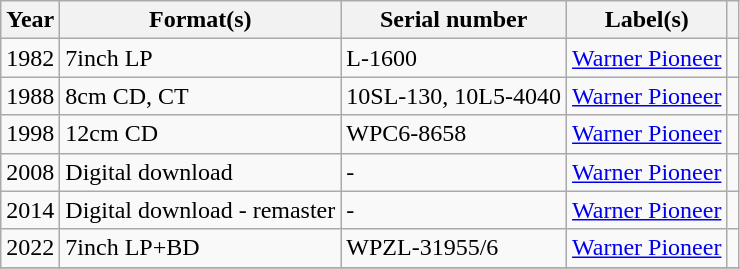<table class="wikitable sortable plainrowheaders">
<tr>
<th scope="col">Year</th>
<th scope="col">Format(s)</th>
<th scope="col">Serial number</th>
<th scope="col">Label(s)</th>
<th scope="col"></th>
</tr>
<tr>
<td>1982</td>
<td>7inch LP</td>
<td>L-1600</td>
<td><a href='#'>Warner Pioneer</a></td>
<td></td>
</tr>
<tr>
<td>1988</td>
<td>8cm CD, CT</td>
<td>10SL-130, 10L5-4040</td>
<td><a href='#'>Warner Pioneer</a></td>
<td></td>
</tr>
<tr>
<td>1998</td>
<td>12cm CD</td>
<td>WPC6-8658</td>
<td><a href='#'>Warner Pioneer</a></td>
<td></td>
</tr>
<tr>
<td>2008</td>
<td>Digital download</td>
<td>-</td>
<td><a href='#'>Warner Pioneer</a></td>
<td></td>
</tr>
<tr>
<td>2014</td>
<td>Digital download - remaster</td>
<td>-</td>
<td><a href='#'>Warner Pioneer</a></td>
<td></td>
</tr>
<tr>
<td>2022</td>
<td>7inch LP+BD</td>
<td>WPZL-31955/6</td>
<td><a href='#'>Warner Pioneer</a></td>
<td></td>
</tr>
<tr>
</tr>
</table>
